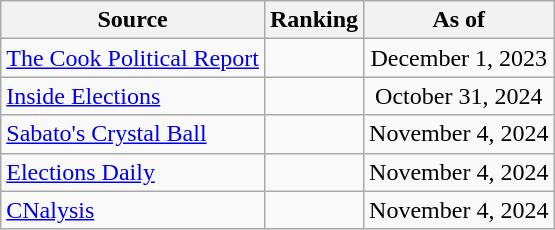<table class="wikitable" style="text-align:center">
<tr>
<th>Source</th>
<th>Ranking</th>
<th>As of</th>
</tr>
<tr>
<td align=left><a href='#'>The Cook Political Report</a></td>
<td></td>
<td>December 1, 2023</td>
</tr>
<tr>
<td align=left><a href='#'>Inside Elections</a></td>
<td></td>
<td>October 31, 2024</td>
</tr>
<tr>
<td align=left><a href='#'>Sabato's Crystal Ball</a></td>
<td></td>
<td>November 4, 2024</td>
</tr>
<tr>
<td align=left><a href='#'>Elections Daily</a></td>
<td></td>
<td>November 4, 2024</td>
</tr>
<tr>
<td align=left><a href='#'>CNalysis</a></td>
<td></td>
<td>November 4, 2024</td>
</tr>
</table>
